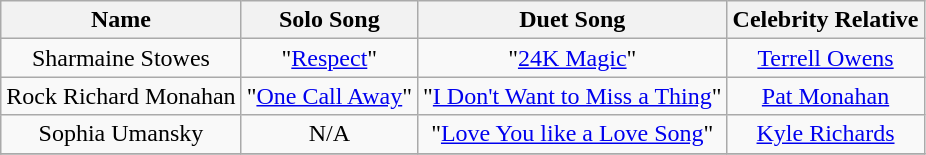<table class="wikitable" style="text-align:center;">
<tr>
<th>Name<br></th>
<th>Solo Song<br></th>
<th>Duet Song<br></th>
<th>Celebrity Relative<br></th>
</tr>
<tr>
<td>Sharmaine Stowes</td>
<td>"<a href='#'>Respect</a>"<br></td>
<td>"<a href='#'>24K Magic</a>"<br></td>
<td><a href='#'>Terrell Owens</a><br></td>
</tr>
<tr>
<td>Rock Richard Monahan</td>
<td>"<a href='#'>One Call Away</a>"<br></td>
<td>"<a href='#'>I Don't Want to Miss a Thing</a>"<br></td>
<td><a href='#'>Pat Monahan</a><br></td>
</tr>
<tr>
<td>Sophia Umansky</td>
<td>N/A</td>
<td>"<a href='#'>Love You like a Love Song</a>"<br></td>
<td><a href='#'>Kyle Richards</a><br></td>
</tr>
<tr>
</tr>
</table>
